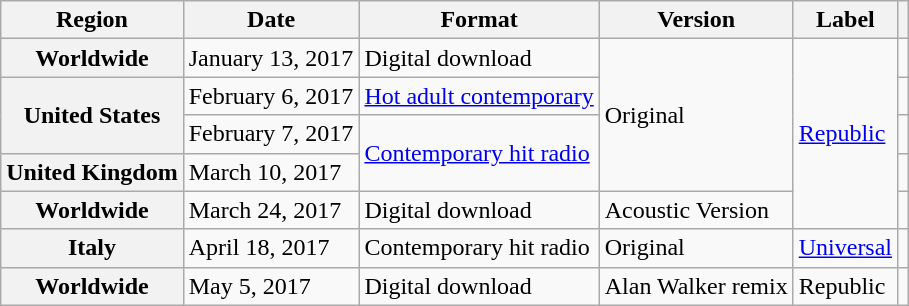<table class="wikitable plainrowheaders">
<tr>
<th scope="col">Region</th>
<th scope="col">Date</th>
<th scope="col">Format</th>
<th scope="col">Version</th>
<th scope="col">Label</th>
<th scope="col"></th>
</tr>
<tr>
<th scope="row">Worldwide</th>
<td>January 13, 2017</td>
<td>Digital download</td>
<td rowspan="4">Original</td>
<td rowspan="5"><a href='#'>Republic</a></td>
<td></td>
</tr>
<tr>
<th scope="row" rowspan="2">United States</th>
<td>February 6, 2017</td>
<td><a href='#'>Hot adult contemporary</a></td>
<td></td>
</tr>
<tr>
<td>February 7, 2017</td>
<td rowspan="2"><a href='#'>Contemporary hit radio</a></td>
<td></td>
</tr>
<tr>
<th scope="row">United Kingdom</th>
<td>March 10, 2017</td>
<td></td>
</tr>
<tr>
<th scope="row">Worldwide</th>
<td>March 24, 2017</td>
<td>Digital download</td>
<td>Acoustic Version</td>
<td></td>
</tr>
<tr>
<th scope="row">Italy</th>
<td>April 18, 2017</td>
<td>Contemporary hit radio</td>
<td>Original</td>
<td><a href='#'>Universal</a></td>
<td></td>
</tr>
<tr>
<th scope="row">Worldwide</th>
<td>May 5, 2017</td>
<td>Digital download</td>
<td>Alan Walker remix</td>
<td>Republic</td>
<td></td>
</tr>
</table>
